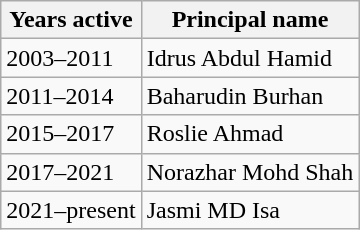<table class="wikitable">
<tr>
<th>Years active</th>
<th>Principal name</th>
</tr>
<tr>
<td>2003–2011</td>
<td>Idrus Abdul Hamid</td>
</tr>
<tr>
<td>2011–2014</td>
<td>Baharudin Burhan</td>
</tr>
<tr>
<td>2015–2017</td>
<td>Roslie Ahmad</td>
</tr>
<tr>
<td>2017–2021</td>
<td>Norazhar Mohd Shah</td>
</tr>
<tr>
<td>2021–present</td>
<td>Jasmi MD Isa</td>
</tr>
</table>
